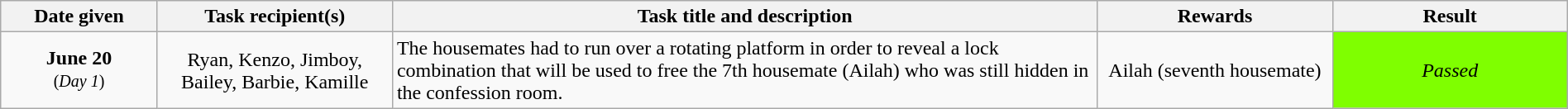<table class="wikitable" style="text-align:center; font-size:100%; line-height:18px;" width="100%">
<tr>
<th style="width: 10%;">Date given</th>
<th style="width: 15%;">Task recipient(s)</th>
<th style="width: 45%;">Task title and description</th>
<th style="width: 15%;">Rewards</th>
<th style="width: 15%;">Result</th>
</tr>
<tr>
<td><strong>June 20</strong><br><small>(<em>Day 1</em>)</small></td>
<td>Ryan, Kenzo, Jimboy,<br>Bailey, Barbie, Kamille</td>
<td align="left">The housemates had to run over a rotating platform in order to reveal a lock combination that will be used to free the 7th housemate (Ailah) who was still hidden in the confession room.</td>
<td>Ailah (seventh housemate)</td>
<td style="background:#7FFF00;"><em>Passed</em></td>
</tr>
</table>
